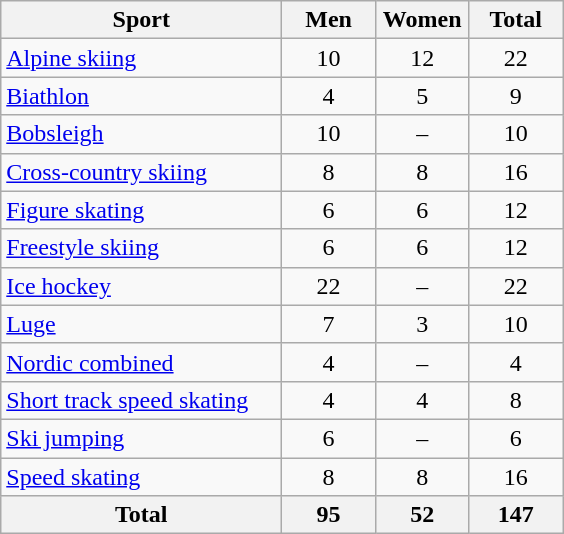<table class="wikitable sortable" style="text-align:center;">
<tr>
<th width=180>Sport</th>
<th width=55>Men</th>
<th width=55>Women</th>
<th width=55>Total</th>
</tr>
<tr>
<td align=left><a href='#'>Alpine skiing</a></td>
<td>10</td>
<td>12</td>
<td>22</td>
</tr>
<tr>
<td align=left><a href='#'>Biathlon</a></td>
<td>4</td>
<td>5</td>
<td>9</td>
</tr>
<tr>
<td align=left><a href='#'>Bobsleigh</a></td>
<td>10</td>
<td>–</td>
<td>10</td>
</tr>
<tr>
<td align=left><a href='#'>Cross-country skiing</a></td>
<td>8</td>
<td>8</td>
<td>16</td>
</tr>
<tr>
<td align=left><a href='#'>Figure skating</a></td>
<td>6</td>
<td>6</td>
<td>12</td>
</tr>
<tr>
<td align=left><a href='#'>Freestyle skiing</a></td>
<td>6</td>
<td>6</td>
<td>12</td>
</tr>
<tr>
<td align=left><a href='#'>Ice hockey</a></td>
<td>22</td>
<td>–</td>
<td>22</td>
</tr>
<tr>
<td align=left><a href='#'>Luge</a></td>
<td>7</td>
<td>3</td>
<td>10</td>
</tr>
<tr>
<td align=left><a href='#'>Nordic combined</a></td>
<td>4</td>
<td>–</td>
<td>4</td>
</tr>
<tr>
<td align=left><a href='#'>Short track speed skating</a></td>
<td>4</td>
<td>4</td>
<td>8</td>
</tr>
<tr>
<td align=left><a href='#'>Ski jumping</a></td>
<td>6</td>
<td>–</td>
<td>6</td>
</tr>
<tr>
<td align=left><a href='#'>Speed skating</a></td>
<td>8</td>
<td>8</td>
<td>16</td>
</tr>
<tr>
<th>Total</th>
<th>95</th>
<th>52</th>
<th>147</th>
</tr>
</table>
